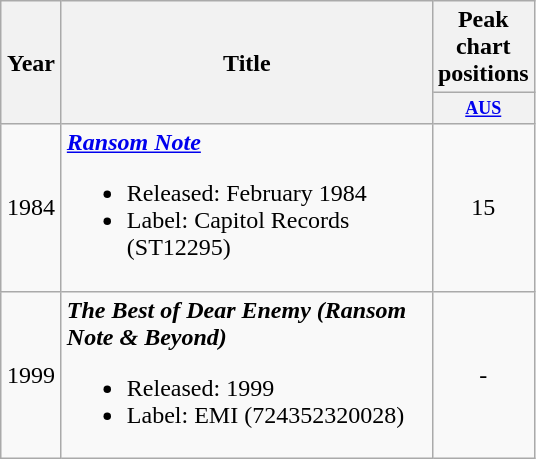<table class="wikitable">
<tr>
<th rowspan="2" width="33">Year</th>
<th rowspan="2" width="240">Title</th>
<th colspan="1">Peak chart positions</th>
</tr>
<tr>
<th style="width:3em;font-size:75%"><a href='#'>AUS</a><br></th>
</tr>
<tr>
<td align="center">1984</td>
<td><strong><em><a href='#'>Ransom Note</a></em></strong><br><ul><li>Released: February 1984</li><li>Label: Capitol Records (ST12295)</li></ul></td>
<td align="center">15</td>
</tr>
<tr>
<td align="center">1999</td>
<td><strong><em>The Best of Dear Enemy (Ransom Note & Beyond)</em></strong><br><ul><li>Released: 1999</li><li>Label: EMI (724352320028)</li></ul></td>
<td align="center">-</td>
</tr>
</table>
